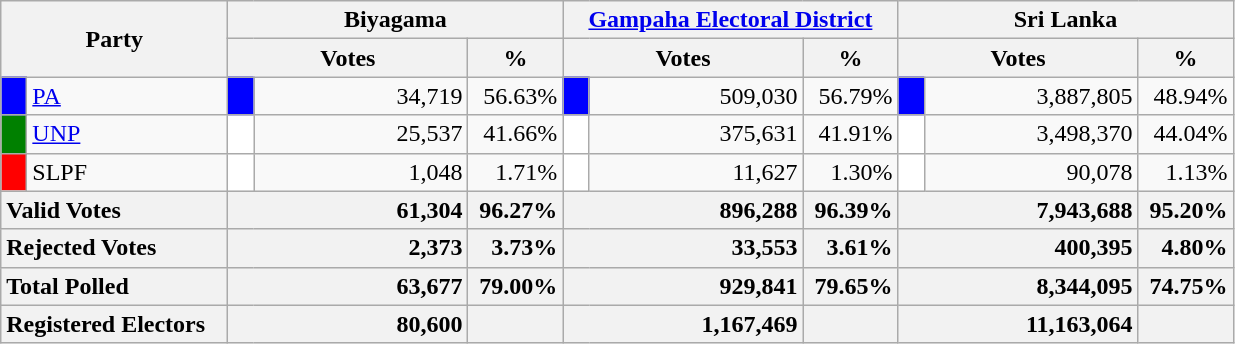<table class="wikitable">
<tr>
<th colspan="2" width="144px"rowspan="2">Party</th>
<th colspan="3" width="216px">Biyagama</th>
<th colspan="3" width="216px"><a href='#'>Gampaha Electoral District</a></th>
<th colspan="3" width="216px">Sri Lanka</th>
</tr>
<tr>
<th colspan="2" width="144px">Votes</th>
<th>%</th>
<th colspan="2" width="144px">Votes</th>
<th>%</th>
<th colspan="2" width="144px">Votes</th>
<th>%</th>
</tr>
<tr>
<td style="background-color:blue;" width="10px"></td>
<td style="text-align:left;"><a href='#'>PA</a></td>
<td style="background-color:blue;" width="10px"></td>
<td style="text-align:right;">34,719</td>
<td style="text-align:right;">56.63%</td>
<td style="background-color:blue;" width="10px"></td>
<td style="text-align:right;">509,030</td>
<td style="text-align:right;">56.79%</td>
<td style="background-color:blue;" width="10px"></td>
<td style="text-align:right;">3,887,805</td>
<td style="text-align:right;">48.94%</td>
</tr>
<tr>
<td style="background-color:green;" width="10px"></td>
<td style="text-align:left;"><a href='#'>UNP</a></td>
<td style="background-color:white;" width="10px"></td>
<td style="text-align:right;">25,537</td>
<td style="text-align:right;">41.66%</td>
<td style="background-color:white;" width="10px"></td>
<td style="text-align:right;">375,631</td>
<td style="text-align:right;">41.91%</td>
<td style="background-color:white;" width="10px"></td>
<td style="text-align:right;">3,498,370</td>
<td style="text-align:right;">44.04%</td>
</tr>
<tr>
<td style="background-color:red;" width="10px"></td>
<td style="text-align:left;">SLPF</td>
<td style="background-color:white;" width="10px"></td>
<td style="text-align:right;">1,048</td>
<td style="text-align:right;">1.71%</td>
<td style="background-color:white;" width="10px"></td>
<td style="text-align:right;">11,627</td>
<td style="text-align:right;">1.30%</td>
<td style="background-color:white;" width="10px"></td>
<td style="text-align:right;">90,078</td>
<td style="text-align:right;">1.13%</td>
</tr>
<tr>
<th colspan="2" width="144px"style="text-align:left;">Valid Votes</th>
<th style="text-align:right;"colspan="2" width="144px">61,304</th>
<th style="text-align:right;">96.27%</th>
<th style="text-align:right;"colspan="2" width="144px">896,288</th>
<th style="text-align:right;">96.39%</th>
<th style="text-align:right;"colspan="2" width="144px">7,943,688</th>
<th style="text-align:right;">95.20%</th>
</tr>
<tr>
<th colspan="2" width="144px"style="text-align:left;">Rejected Votes</th>
<th style="text-align:right;"colspan="2" width="144px">2,373</th>
<th style="text-align:right;">3.73%</th>
<th style="text-align:right;"colspan="2" width="144px">33,553</th>
<th style="text-align:right;">3.61%</th>
<th style="text-align:right;"colspan="2" width="144px">400,395</th>
<th style="text-align:right;">4.80%</th>
</tr>
<tr>
<th colspan="2" width="144px"style="text-align:left;">Total Polled</th>
<th style="text-align:right;"colspan="2" width="144px">63,677</th>
<th style="text-align:right;">79.00%</th>
<th style="text-align:right;"colspan="2" width="144px">929,841</th>
<th style="text-align:right;">79.65%</th>
<th style="text-align:right;"colspan="2" width="144px">8,344,095</th>
<th style="text-align:right;">74.75%</th>
</tr>
<tr>
<th colspan="2" width="144px"style="text-align:left;">Registered Electors</th>
<th style="text-align:right;"colspan="2" width="144px">80,600</th>
<th></th>
<th style="text-align:right;"colspan="2" width="144px">1,167,469</th>
<th></th>
<th style="text-align:right;"colspan="2" width="144px">11,163,064</th>
<th></th>
</tr>
</table>
